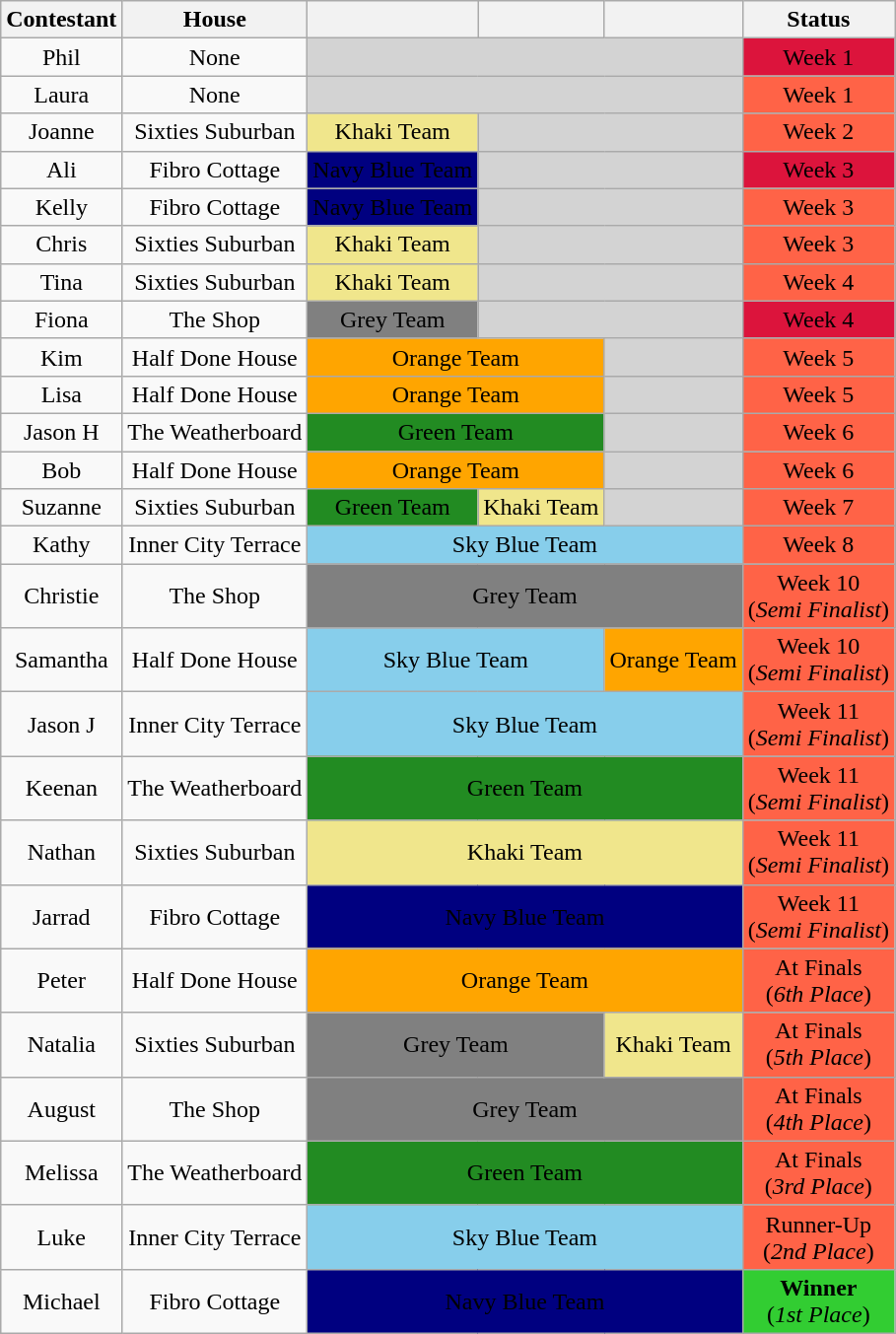<table class="wikitable" align="center" style="text-align:center">
<tr>
<th>Contestant</th>
<th>House</th>
<th> </th>
<th> </th>
<th> </th>
<th>Status</th>
</tr>
<tr>
<td>Phil</td>
<td>None</td>
<td colspan="3" bgcolor="lightgrey"></td>
<td bgcolor="crimson"><span>Week 1</span></td>
</tr>
<tr>
<td>Laura</td>
<td>None</td>
<td colspan="3" bgcolor="lightgrey"></td>
<td bgcolor="tomato">Week 1</td>
</tr>
<tr>
<td>Joanne</td>
<td>Sixties Suburban</td>
<td bgcolor="khaki">Khaki Team</td>
<td colspan="2" bgcolor="lightgrey"></td>
<td bgcolor="tomato">Week 2</td>
</tr>
<tr>
<td>Ali</td>
<td>Fibro Cottage</td>
<td bgcolor="navy"><span>Navy Blue Team</span></td>
<td colspan="2" bgcolor="lightgrey"></td>
<td bgcolor="crimson"><span>Week 3</span></td>
</tr>
<tr>
<td>Kelly</td>
<td>Fibro Cottage</td>
<td bgcolor="navy"><span>Navy Blue Team</span></td>
<td colspan="2" bgcolor="lightgrey"></td>
<td bgcolor="tomato">Week 3</td>
</tr>
<tr>
<td>Chris</td>
<td>Sixties Suburban</td>
<td bgcolor="khaki">Khaki Team</td>
<td colspan="2" bgcolor="lightgrey"></td>
<td bgcolor="tomato">Week 3</td>
</tr>
<tr>
<td>Tina</td>
<td>Sixties Suburban</td>
<td bgcolor="khaki">Khaki Team</td>
<td colspan="2" bgcolor="lightgrey"></td>
<td bgcolor="tomato">Week 4</td>
</tr>
<tr>
<td>Fiona</td>
<td>The Shop</td>
<td bgcolor="grey">Grey Team</td>
<td colspan="2" bgcolor="lightgrey"></td>
<td bgcolor="crimson"><span>Week 4</span></td>
</tr>
<tr>
<td>Kim</td>
<td>Half Done House</td>
<td colspan="2" bgcolor="orange">Orange Team</td>
<td bgcolor="lightgrey"></td>
<td bgcolor="tomato">Week 5</td>
</tr>
<tr>
<td>Lisa</td>
<td>Half Done House</td>
<td colspan="2" bgcolor="orange">Orange Team</td>
<td bgcolor="lightgrey"></td>
<td bgcolor="tomato">Week 5</td>
</tr>
<tr>
<td>Jason H</td>
<td>The Weatherboard</td>
<td colspan="2" bgcolor="forestgreen">Green Team</td>
<td bgcolor="lightgrey"></td>
<td bgcolor="tomato">Week 6</td>
</tr>
<tr>
<td>Bob</td>
<td>Half Done House</td>
<td colspan="2" bgcolor="orange">Orange Team</td>
<td bgcolor="lightgrey"></td>
<td bgcolor="tomato">Week 6</td>
</tr>
<tr>
<td>Suzanne</td>
<td>Sixties Suburban</td>
<td bgcolor="forestgreen">Green Team</td>
<td bgcolor="khaki">Khaki Team</td>
<td bgcolor="lightgrey"></td>
<td bgcolor="tomato">Week 7</td>
</tr>
<tr>
<td>Kathy</td>
<td>Inner City Terrace</td>
<td colspan="3" bgcolor="skyblue">Sky Blue Team</td>
<td bgcolor="tomato">Week 8</td>
</tr>
<tr>
<td>Christie</td>
<td>The Shop</td>
<td colspan="3" bgcolor="grey">Grey Team</td>
<td bgcolor="tomato">Week 10<br>(<em>Semi Finalist</em>)</td>
</tr>
<tr>
<td>Samantha</td>
<td>Half Done House</td>
<td colspan="2" bgcolor="skyblue">Sky Blue Team</td>
<td bgcolor="orange">Orange Team</td>
<td bgcolor="tomato">Week 10<br>(<em>Semi Finalist</em>)</td>
</tr>
<tr>
<td>Jason J</td>
<td>Inner City Terrace</td>
<td colspan="3" bgcolor="skyblue">Sky Blue Team</td>
<td bgcolor="tomato">Week 11<br>(<em>Semi Finalist</em>)</td>
</tr>
<tr>
<td>Keenan</td>
<td>The Weatherboard</td>
<td colspan="3" bgcolor="forestgreen">Green Team</td>
<td bgcolor="tomato">Week 11<br>(<em>Semi Finalist</em>)</td>
</tr>
<tr>
<td>Nathan</td>
<td>Sixties Suburban</td>
<td colspan="3" bgcolor="khaki">Khaki Team</td>
<td bgcolor="tomato">Week 11<br>(<em>Semi Finalist</em>)</td>
</tr>
<tr>
<td>Jarrad</td>
<td>Fibro Cottage</td>
<td colspan="3" bgcolor="navy"><span>Navy Blue Team</span></td>
<td bgcolor="tomato">Week 11<br>(<em>Semi Finalist</em>)</td>
</tr>
<tr>
<td>Peter</td>
<td>Half Done House</td>
<td colspan="3" bgcolor="orange">Orange Team</td>
<td bgcolor="tomato">At Finals<br>(<em>6th Place</em>)</td>
</tr>
<tr>
<td>Natalia</td>
<td>Sixties Suburban</td>
<td colspan="2" bgcolor="grey">Grey Team</td>
<td bgcolor="khaki">Khaki Team</td>
<td bgcolor="tomato">At Finals<br>(<em>5th Place</em>)</td>
</tr>
<tr>
<td>August</td>
<td>The Shop</td>
<td colspan="3" bgcolor="grey">Grey Team</td>
<td bgcolor="tomato">At Finals<br>(<em>4th Place</em>)</td>
</tr>
<tr>
<td>Melissa</td>
<td>The Weatherboard</td>
<td colspan="3" bgcolor="forestgreen">Green Team</td>
<td bgcolor="tomato">At Finals<br>(<em>3rd Place</em>)</td>
</tr>
<tr>
<td>Luke</td>
<td>Inner City Terrace</td>
<td colspan="3" bgcolor="skyblue">Sky Blue Team</td>
<td bgcolor="tomato">Runner-Up<br>(<em>2nd Place</em>)</td>
</tr>
<tr>
<td>Michael</td>
<td>Fibro Cottage</td>
<td colspan="3" bgcolor="navy"><span>Navy Blue Team</span></td>
<td bgcolor="limegreen"><strong>Winner</strong><br>(<em>1st Place</em>)</td>
</tr>
</table>
